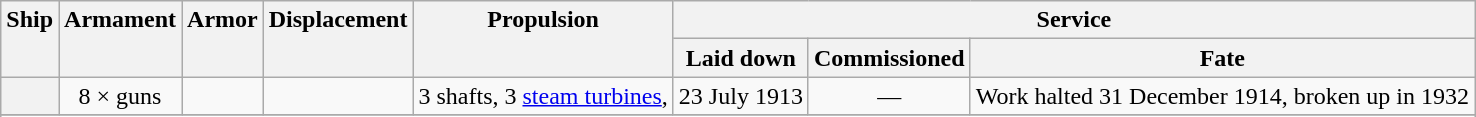<table class="wikitable plainrowheaders">
<tr valign="top"|- valign="top">
<th align= center scope=col rowspan=2>Ship</th>
<th align= center scope=col rowspan=2>Armament</th>
<th align= center scope=col rowspan=2>Armor</th>
<th align= center scope=col rowspan=2>Displacement</th>
<th align= center scope=col rowspan=2>Propulsion</th>
<th align= center scope=col colspan=3>Service</th>
</tr>
<tr valign="top">
<th align= center scope=col>Laid down</th>
<th align= center scope=col>Commissioned</th>
<th align= center scope=col>Fate</th>
</tr>
<tr valign="top">
<th scope=row align= left></th>
<td align= center>8 ×  guns</td>
<td align= center></td>
<td align= center></td>
<td align= left>3 shafts, 3 <a href='#'>steam turbines</a>, </td>
<td align= center>23 July 1913</td>
<td align= center>—</td>
<td align= left>Work halted 31 December 1914, broken up in 1932</td>
</tr>
<tr valign="top">
</tr>
<tr>
</tr>
</table>
